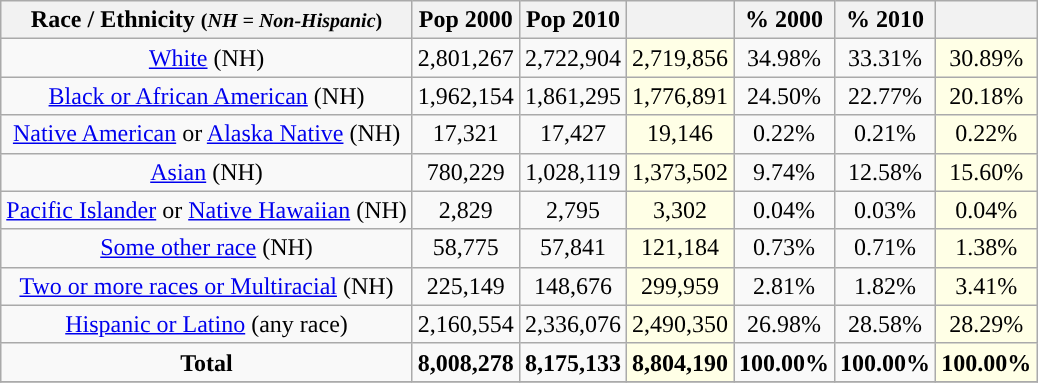<table class="wikitable" style="text-align:center;">
<tr>
<th>Race / Ethnicity <small>(<em>NH = Non-Hispanic</em>)</small></th>
<th>Pop 2000</th>
<th>Pop 2010</th>
<th></th>
<th>% 2000</th>
<th>% 2010</th>
<th></th>
</tr>
<tr>
<td><a href='#'>White</a> (NH)</td>
<td>2,801,267</td>
<td>2,722,904</td>
<td style='background: #ffffe6;'>2,719,856</td>
<td>34.98%</td>
<td>33.31%</td>
<td style='background: #ffffe6;'>30.89%</td>
</tr>
<tr>
<td><a href='#'>Black or African American</a> (NH)</td>
<td>1,962,154</td>
<td>1,861,295</td>
<td style='background: #ffffe6;'>1,776,891</td>
<td>24.50%</td>
<td>22.77%</td>
<td style='background: #ffffe6;'>20.18%</td>
</tr>
<tr>
<td><a href='#'>Native American</a> or <a href='#'>Alaska Native</a> (NH)</td>
<td>17,321</td>
<td>17,427</td>
<td style='background: #ffffe6;'>19,146</td>
<td>0.22%</td>
<td>0.21%</td>
<td style='background: #ffffe6;'>0.22%</td>
</tr>
<tr>
<td><a href='#'>Asian</a> (NH)</td>
<td>780,229</td>
<td>1,028,119</td>
<td style='background: #ffffe6;'>1,373,502</td>
<td>9.74%</td>
<td>12.58%</td>
<td style='background: #ffffe6;'>15.60%</td>
</tr>
<tr>
<td><a href='#'>Pacific Islander</a> or <a href='#'>Native Hawaiian</a> (NH)</td>
<td>2,829</td>
<td>2,795</td>
<td style='background: #ffffe6;'>3,302</td>
<td>0.04%</td>
<td>0.03%</td>
<td style='background: #ffffe6;'>0.04%</td>
</tr>
<tr>
<td><a href='#'>Some other race</a> (NH)</td>
<td>58,775</td>
<td>57,841</td>
<td style='background: #ffffe6;'>121,184</td>
<td>0.73%</td>
<td>0.71%</td>
<td style='background: #ffffe6;'>1.38%</td>
</tr>
<tr>
<td><a href='#'>Two or more races or Multiracial</a> (NH)</td>
<td>225,149</td>
<td>148,676</td>
<td style='background: #ffffe6;'>299,959</td>
<td>2.81%</td>
<td>1.82%</td>
<td style='background: #ffffe6;'>3.41%</td>
</tr>
<tr>
<td><a href='#'>Hispanic or Latino</a> (any race)</td>
<td>2,160,554</td>
<td>2,336,076</td>
<td style='background: #ffffe6;'>2,490,350</td>
<td>26.98%</td>
<td>28.58%</td>
<td style='background: #ffffe6;'>28.29%</td>
</tr>
<tr>
<td><strong>Total</strong></td>
<td><strong>8,008,278</strong></td>
<td><strong>8,175,133</strong></td>
<td style='background: #ffffe6;'><strong>8,804,190</strong></td>
<td><strong>100.00%</strong></td>
<td><strong>100.00%</strong></td>
<td style='background: #ffffe6;'><strong>100.00%</strong></td>
</tr>
<tr>
</tr>
</table>
